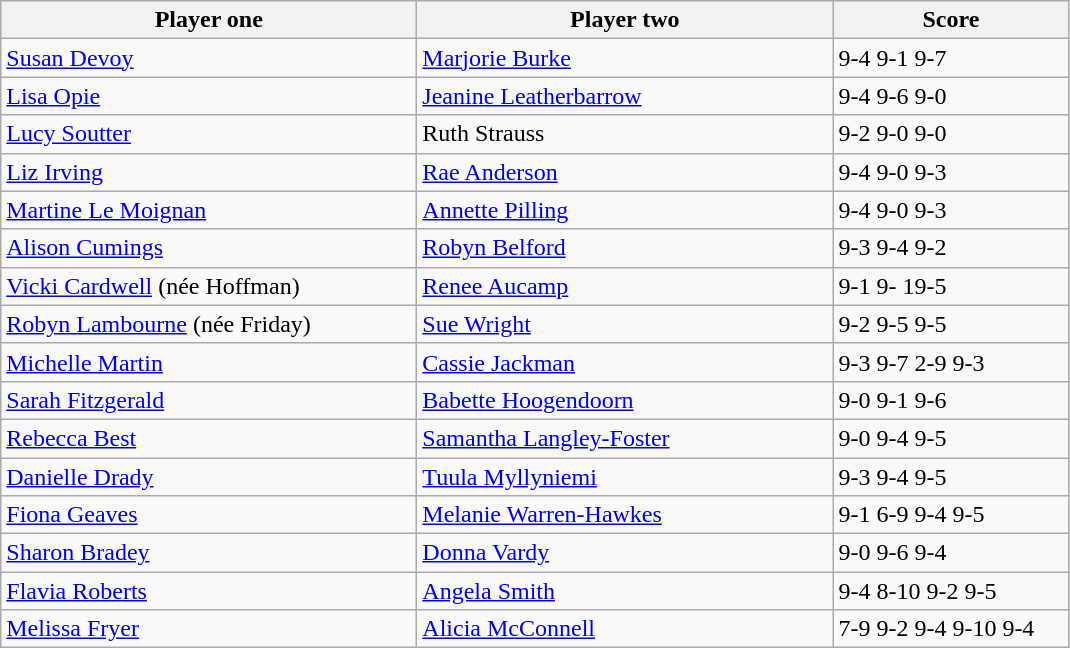<table class="wikitable">
<tr>
<th width=270>Player one</th>
<th width=270>Player two</th>
<th width=150>Score</th>
</tr>
<tr>
<td> <a href='#'>Susan Devoy</a></td>
<td> <a href='#'>Marjorie Burke</a></td>
<td>9-4 9-1 9-7</td>
</tr>
<tr>
<td> <a href='#'>Lisa Opie</a></td>
<td> <a href='#'>Jeanine Leatherbarrow</a></td>
<td>9-4 9-6 9-0</td>
</tr>
<tr>
<td> <a href='#'>Lucy Soutter</a></td>
<td> Ruth Strauss</td>
<td>9-2 9-0 9-0</td>
</tr>
<tr>
<td> <a href='#'>Liz Irving</a></td>
<td> <a href='#'>Rae Anderson</a></td>
<td>9-4 9-0 9-3</td>
</tr>
<tr>
<td> <a href='#'>Martine Le Moignan</a></td>
<td> <a href='#'>Annette Pilling</a></td>
<td>9-4 9-0 9-3</td>
</tr>
<tr>
<td> <a href='#'>Alison Cumings</a></td>
<td> <a href='#'>Robyn Belford</a></td>
<td>9-3 9-4 9-2</td>
</tr>
<tr>
<td> <a href='#'>Vicki Cardwell</a> (née Hoffman)</td>
<td> <a href='#'>Renee Aucamp</a></td>
<td>9-1 9- 19-5</td>
</tr>
<tr>
<td> <a href='#'>Robyn Lambourne</a> (née Friday)</td>
<td> <a href='#'>Sue Wright</a></td>
<td>9-2 9-5 9-5</td>
</tr>
<tr>
<td> <a href='#'>Michelle Martin</a></td>
<td> <a href='#'>Cassie Jackman</a></td>
<td>9-3 9-7 2-9 9-3</td>
</tr>
<tr>
<td> <a href='#'>Sarah Fitzgerald</a></td>
<td> <a href='#'>Babette Hoogendoorn</a></td>
<td>9-0 9-1 9-6</td>
</tr>
<tr>
<td> <a href='#'>Rebecca Best</a></td>
<td> <a href='#'>Samantha Langley-Foster</a></td>
<td>9-0 9-4 9-5</td>
</tr>
<tr>
<td> <a href='#'>Danielle Drady</a></td>
<td> <a href='#'>Tuula Myllyniemi</a></td>
<td>9-3 9-4 9-5</td>
</tr>
<tr>
<td> <a href='#'>Fiona Geaves</a></td>
<td> <a href='#'>Melanie Warren-Hawkes</a></td>
<td>9-1 6-9 9-4 9-5</td>
</tr>
<tr>
<td> <a href='#'>Sharon Bradey</a></td>
<td> <a href='#'>Donna Vardy</a></td>
<td>9-0 9-6 9-4</td>
</tr>
<tr>
<td> <a href='#'>Flavia Roberts</a></td>
<td> <a href='#'>Angela Smith</a></td>
<td>9-4 8-10 9-2 9-5</td>
</tr>
<tr>
<td> <a href='#'>Melissa Fryer</a></td>
<td> <a href='#'>Alicia McConnell</a></td>
<td>7-9 9-2 9-4 9-10 9-4</td>
</tr>
</table>
